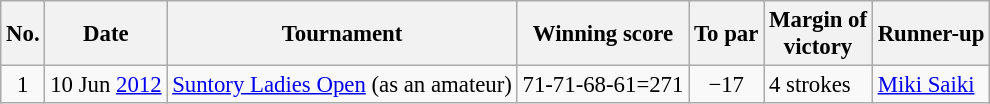<table class="wikitable" style="font-size:95%;">
<tr>
<th>No.</th>
<th>Date</th>
<th>Tournament</th>
<th>Winning score</th>
<th>To par</th>
<th>Margin of<br>victory</th>
<th>Runner-up</th>
</tr>
<tr>
<td align=center>1</td>
<td align=right>10 Jun <a href='#'>2012</a></td>
<td><a href='#'>Suntory Ladies Open</a> (as an amateur)</td>
<td align=right>71-71-68-61=271</td>
<td align=center>−17</td>
<td>4 strokes</td>
<td> <a href='#'>Miki Saiki</a></td>
</tr>
</table>
